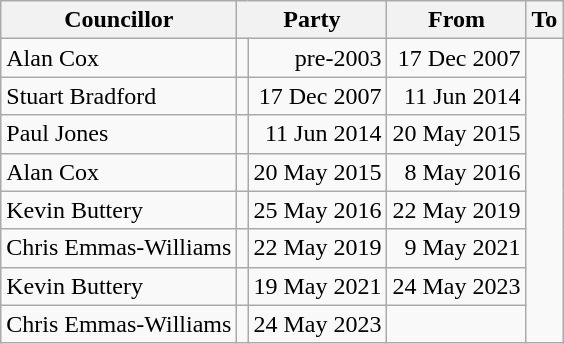<table class=wikitable>
<tr>
<th>Councillor</th>
<th colspan=2>Party</th>
<th>From</th>
<th>To</th>
</tr>
<tr>
<td>Alan Cox</td>
<td></td>
<td align=right>pre-2003</td>
<td align=right>17 Dec 2007</td>
</tr>
<tr>
<td>Stuart Bradford</td>
<td></td>
<td align=right>17 Dec 2007</td>
<td align=right>11 Jun 2014</td>
</tr>
<tr>
<td>Paul Jones</td>
<td></td>
<td align=right>11 Jun 2014</td>
<td align=right>20 May 2015</td>
</tr>
<tr>
<td>Alan Cox</td>
<td></td>
<td align=right>20 May 2015</td>
<td align=right>8 May 2016</td>
</tr>
<tr>
<td>Kevin Buttery</td>
<td></td>
<td align=right>25 May 2016</td>
<td align=right>22 May 2019</td>
</tr>
<tr>
<td>Chris Emmas-Williams</td>
<td></td>
<td align=right>22 May 2019</td>
<td align=right>9 May 2021</td>
</tr>
<tr>
<td>Kevin Buttery</td>
<td></td>
<td align=right>19 May 2021</td>
<td align=right>24 May 2023</td>
</tr>
<tr>
<td>Chris Emmas-Williams</td>
<td></td>
<td align=right>24 May 2023</td>
<td align=right></td>
</tr>
</table>
